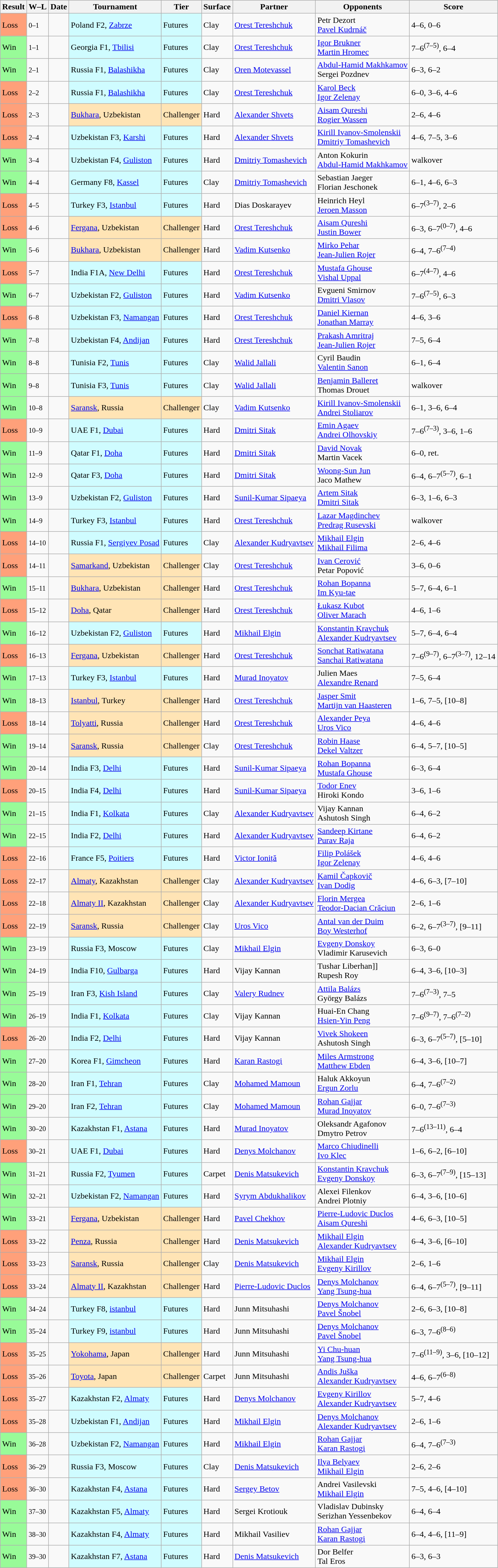<table class="sortable wikitable">
<tr>
<th>Result</th>
<th class="unsortable">W–L</th>
<th>Date</th>
<th>Tournament</th>
<th>Tier</th>
<th>Surface</th>
<th>Partner</th>
<th>Opponents</th>
<th class="unsortable">Score</th>
</tr>
<tr>
<td style="background:#ffa07a;">Loss</td>
<td><small>0–1</small></td>
<td></td>
<td style="background:#cffcff;">Poland F2, <a href='#'>Zabrze</a></td>
<td style="background:#cffcff;">Futures</td>
<td>Clay</td>
<td> <a href='#'>Orest Tereshchuk</a></td>
<td> Petr Dezort <br>  <a href='#'>Pavel Kudrnáč</a></td>
<td>4–6, 0–6</td>
</tr>
<tr>
<td style="background:#98fb98;">Win</td>
<td><small>1–1</small></td>
<td></td>
<td style="background:#cffcff;">Georgia F1, <a href='#'>Tbilisi</a></td>
<td style="background:#cffcff;">Futures</td>
<td>Clay</td>
<td> <a href='#'>Orest Tereshchuk</a></td>
<td> <a href='#'>Igor Brukner</a> <br>  <a href='#'>Martin Hromec</a></td>
<td>7–6<sup>(7–5)</sup>, 6–4</td>
</tr>
<tr>
<td style="background:#98fb98;">Win</td>
<td><small>2–1</small></td>
<td></td>
<td style="background:#cffcff;">Russia F1, <a href='#'>Balashikha</a></td>
<td style="background:#cffcff;">Futures</td>
<td>Clay</td>
<td> <a href='#'>Oren Motevassel</a></td>
<td> <a href='#'>Abdul-Hamid Makhkamov</a> <br>  Sergei Pozdnev</td>
<td>6–3, 6–2</td>
</tr>
<tr>
<td style="background:#ffa07a;">Loss</td>
<td><small>2–2</small></td>
<td></td>
<td style="background:#cffcff;">Russia F1, <a href='#'>Balashikha</a></td>
<td style="background:#cffcff;">Futures</td>
<td>Clay</td>
<td> <a href='#'>Orest Tereshchuk</a></td>
<td> <a href='#'>Karol Beck</a> <br>  <a href='#'>Igor Zelenay</a></td>
<td>6–0, 3–6, 4–6</td>
</tr>
<tr>
<td style="background:#ffa07a;">Loss</td>
<td><small>2–3</small></td>
<td></td>
<td style="background:moccasin;"><a href='#'>Bukhara</a>, Uzbekistan</td>
<td style="background:moccasin;">Challenger</td>
<td>Hard</td>
<td> <a href='#'>Alexander Shvets</a></td>
<td> <a href='#'>Aisam Qureshi</a> <br>  <a href='#'>Rogier Wassen</a></td>
<td>2–6, 4–6</td>
</tr>
<tr>
<td style="background:#ffa07a;">Loss</td>
<td><small>2–4</small></td>
<td></td>
<td style="background:#cffcff;">Uzbekistan F3, <a href='#'>Karshi</a></td>
<td style="background:#cffcff;">Futures</td>
<td>Hard</td>
<td> <a href='#'>Alexander Shvets</a></td>
<td> <a href='#'>Kirill Ivanov-Smolenskii</a> <br>  <a href='#'>Dmitriy Tomashevich</a></td>
<td>4–6, 7–5, 3–6</td>
</tr>
<tr>
<td style="background:#98fb98;">Win</td>
<td><small>3–4</small></td>
<td></td>
<td style="background:#cffcff;">Uzbekistan F4, <a href='#'>Guliston</a></td>
<td style="background:#cffcff;">Futures</td>
<td>Hard</td>
<td> <a href='#'>Dmitriy Tomashevich</a></td>
<td> Anton Kokurin <br>  <a href='#'>Abdul-Hamid Makhkamov</a></td>
<td>walkover</td>
</tr>
<tr>
<td style="background:#98fb98;">Win</td>
<td><small>4–4</small></td>
<td></td>
<td style="background:#cffcff;">Germany F8, <a href='#'>Kassel</a></td>
<td style="background:#cffcff;">Futures</td>
<td>Clay</td>
<td> <a href='#'>Dmitriy Tomashevich</a></td>
<td> Sebastian Jaeger <br>  Florian Jeschonek</td>
<td>6–1, 4–6, 6–3</td>
</tr>
<tr>
<td style="background:#ffa07a;">Loss</td>
<td><small>4–5</small></td>
<td></td>
<td style="background:#cffcff;">Turkey F3, <a href='#'>Istanbul</a></td>
<td style="background:#cffcff;">Futures</td>
<td>Hard</td>
<td> Dias Doskarayev</td>
<td> Heinrich Heyl <br>  <a href='#'>Jeroen Masson</a></td>
<td>6–7<sup>(3–7)</sup>, 2–6</td>
</tr>
<tr>
<td style="background:#ffa07a;">Loss</td>
<td><small>4–6</small></td>
<td></td>
<td style="background:moccasin;"><a href='#'>Fergana</a>, Uzbekistan</td>
<td style="background:moccasin;">Challenger</td>
<td>Hard</td>
<td> <a href='#'>Orest Tereshchuk</a></td>
<td> <a href='#'>Aisam Qureshi</a> <br>  <a href='#'>Justin Bower</a></td>
<td>6–3, 6–7<sup>(0–7)</sup>, 4–6</td>
</tr>
<tr>
<td style="background:#98fb98;">Win</td>
<td><small>5–6</small></td>
<td></td>
<td style="background:moccasin;"><a href='#'>Bukhara</a>, Uzbekistan</td>
<td style="background:moccasin;">Challenger</td>
<td>Hard</td>
<td> <a href='#'>Vadim Kutsenko</a></td>
<td> <a href='#'>Mirko Pehar</a> <br>  <a href='#'>Jean-Julien Rojer</a></td>
<td>6–4, 7–6<sup>(7–4)</sup></td>
</tr>
<tr>
<td style="background:#ffa07a;">Loss</td>
<td><small>5–7</small></td>
<td></td>
<td style="background:#cffcff;">India F1A, <a href='#'>New Delhi</a></td>
<td style="background:#cffcff;">Futures</td>
<td>Hard</td>
<td> <a href='#'>Orest Tereshchuk</a></td>
<td> <a href='#'>Mustafa Ghouse</a> <br>  <a href='#'>Vishal Uppal</a></td>
<td>6–7<sup>(4–7)</sup>, 4–6</td>
</tr>
<tr>
<td style="background:#98fb98;">Win</td>
<td><small>6–7</small></td>
<td></td>
<td style="background:#cffcff;">Uzbekistan F2, <a href='#'>Guliston</a></td>
<td style="background:#cffcff;">Futures</td>
<td>Hard</td>
<td> <a href='#'>Vadim Kutsenko</a></td>
<td> Evgueni Smirnov <br>  <a href='#'>Dmitri Vlasov</a></td>
<td>7–6<sup>(7–5)</sup>, 6–3</td>
</tr>
<tr>
<td style="background:#ffa07a;">Loss</td>
<td><small>6–8</small></td>
<td></td>
<td style="background:#cffcff;">Uzbekistan F3, <a href='#'>Namangan</a></td>
<td style="background:#cffcff;">Futures</td>
<td>Hard</td>
<td> <a href='#'>Orest Tereshchuk</a></td>
<td> <a href='#'>Daniel Kiernan</a> <br>  <a href='#'>Jonathan Marray</a></td>
<td>4–6, 3–6</td>
</tr>
<tr>
<td style="background:#98fb98;">Win</td>
<td><small>7–8</small></td>
<td></td>
<td style="background:#cffcff;">Uzbekistan F4, <a href='#'>Andijan</a></td>
<td style="background:#cffcff;">Futures</td>
<td>Hard</td>
<td> <a href='#'>Orest Tereshchuk</a></td>
<td> <a href='#'>Prakash Amritraj</a> <br>  <a href='#'>Jean-Julien Rojer</a></td>
<td>7–5, 6–4</td>
</tr>
<tr>
<td style="background:#98fb98;">Win</td>
<td><small>8–8</small></td>
<td></td>
<td style="background:#cffcff;">Tunisia F2, <a href='#'>Tunis</a></td>
<td style="background:#cffcff;">Futures</td>
<td>Clay</td>
<td> <a href='#'>Walid Jallali</a></td>
<td> Cyril Baudin <br>  <a href='#'>Valentin Sanon</a></td>
<td>6–1, 6–4</td>
</tr>
<tr>
<td style="background:#98fb98;">Win</td>
<td><small>9–8</small></td>
<td></td>
<td style="background:#cffcff;">Tunisia F3, <a href='#'>Tunis</a></td>
<td style="background:#cffcff;">Futures</td>
<td>Clay</td>
<td> <a href='#'>Walid Jallali</a></td>
<td> <a href='#'>Benjamin Balleret</a> <br>  Thomas Drouet</td>
<td>walkover</td>
</tr>
<tr>
<td style="background:#98fb98;">Win</td>
<td><small>10–8</small></td>
<td></td>
<td style="background:moccasin;"><a href='#'>Saransk</a>, Russia</td>
<td style="background:moccasin;">Challenger</td>
<td>Clay</td>
<td> <a href='#'>Vadim Kutsenko</a></td>
<td> <a href='#'>Kirill Ivanov-Smolenskii</a> <br>  <a href='#'>Andrei Stoliarov</a></td>
<td>6–1, 3–6, 6–4</td>
</tr>
<tr>
<td style="background:#ffa07a;">Loss</td>
<td><small>10–9</small></td>
<td></td>
<td style="background:#cffcff;">UAE F1, <a href='#'>Dubai</a></td>
<td style="background:#cffcff;">Futures</td>
<td>Hard</td>
<td> <a href='#'>Dmitri Sitak</a></td>
<td> <a href='#'>Emin Agaev</a> <br>  <a href='#'>Andrei Olhovskiy</a></td>
<td>7–6<sup>(7–3)</sup>, 3–6, 1–6</td>
</tr>
<tr>
<td style="background:#98fb98;">Win</td>
<td><small>11–9</small></td>
<td></td>
<td style="background:#cffcff;">Qatar F1, <a href='#'>Doha</a></td>
<td style="background:#cffcff;">Futures</td>
<td>Hard</td>
<td> <a href='#'>Dmitri Sitak</a></td>
<td> <a href='#'>David Novak</a> <br>  Martin Vacek</td>
<td>6–0, ret.</td>
</tr>
<tr>
<td style="background:#98fb98;">Win</td>
<td><small>12–9</small></td>
<td></td>
<td style="background:#cffcff;">Qatar F3, <a href='#'>Doha</a></td>
<td style="background:#cffcff;">Futures</td>
<td>Hard</td>
<td> <a href='#'>Dmitri Sitak</a></td>
<td> <a href='#'>Woong-Sun Jun</a> <br>  Jaco Mathew</td>
<td>6–4, 6–7<sup>(5–7)</sup>, 6–1</td>
</tr>
<tr>
<td style="background:#98fb98;">Win</td>
<td><small>13–9</small></td>
<td></td>
<td style="background:#cffcff;">Uzbekistan F2, <a href='#'>Guliston</a></td>
<td style="background:#cffcff;">Futures</td>
<td>Hard</td>
<td> <a href='#'>Sunil-Kumar Sipaeya</a></td>
<td> <a href='#'>Artem Sitak</a> <br>  <a href='#'>Dmitri Sitak</a></td>
<td>6–3, 1–6, 6–3</td>
</tr>
<tr>
<td style="background:#98fb98;">Win</td>
<td><small>14–9</small></td>
<td></td>
<td style="background:#cffcff;">Turkey F3, <a href='#'>Istanbul</a></td>
<td style="background:#cffcff;">Futures</td>
<td>Hard</td>
<td> <a href='#'>Orest Tereshchuk</a></td>
<td> <a href='#'>Lazar Magdinchev</a> <br>  <a href='#'>Predrag Rusevski</a></td>
<td>walkover</td>
</tr>
<tr>
<td style="background:#ffa07a;">Loss</td>
<td><small>14–10</small></td>
<td></td>
<td style="background:#cffcff;">Russia F1, <a href='#'>Sergiyev Posad</a></td>
<td style="background:#cffcff;">Futures</td>
<td>Clay</td>
<td> <a href='#'>Alexander Kudryavtsev</a></td>
<td> <a href='#'>Mikhail Elgin</a> <br>  <a href='#'>Mikhail Filima</a></td>
<td>2–6, 4–6</td>
</tr>
<tr>
<td style="background:#ffa07a;">Loss</td>
<td><small>14–11</small></td>
<td></td>
<td style="background:moccasin;"><a href='#'>Samarkand</a>, Uzbekistan</td>
<td style="background:moccasin;">Challenger</td>
<td>Clay</td>
<td> <a href='#'>Orest Tereshchuk</a></td>
<td> <a href='#'>Ivan Cerović</a> <br>  Petar Popović</td>
<td>3–6, 0–6</td>
</tr>
<tr>
<td style="background:#98fb98;">Win</td>
<td><small>15–11</small></td>
<td></td>
<td style="background:moccasin;"><a href='#'>Bukhara</a>, Uzbekistan</td>
<td style="background:moccasin;">Challenger</td>
<td>Hard</td>
<td> <a href='#'>Orest Tereshchuk</a></td>
<td> <a href='#'>Rohan Bopanna</a> <br>  <a href='#'>Im Kyu-tae</a></td>
<td>5–7, 6–4, 6–1</td>
</tr>
<tr>
<td style="background:#ffa07a;">Loss</td>
<td><small>15–12</small></td>
<td></td>
<td style="background:moccasin;"><a href='#'>Doha</a>, Qatar</td>
<td style="background:moccasin;">Challenger</td>
<td>Hard</td>
<td> <a href='#'>Orest Tereshchuk</a></td>
<td> <a href='#'>Łukasz Kubot</a> <br>  <a href='#'>Oliver Marach</a></td>
<td>4–6, 1–6</td>
</tr>
<tr>
<td style="background:#98fb98;">Win</td>
<td><small>16–12</small></td>
<td></td>
<td style="background:#cffcff;">Uzbekistan F2, <a href='#'>Guliston</a></td>
<td style="background:#cffcff;">Futures</td>
<td>Hard</td>
<td> <a href='#'>Mikhail Elgin</a></td>
<td> <a href='#'>Konstantin Kravchuk</a> <br>  <a href='#'>Alexander Kudryavtsev</a></td>
<td>5–7, 6–4, 6–4</td>
</tr>
<tr>
<td style="background:#ffa07a;">Loss</td>
<td><small>16–13</small></td>
<td></td>
<td style="background:moccasin;"><a href='#'>Fergana</a>, Uzbekistan</td>
<td style="background:moccasin;">Challenger</td>
<td>Hard</td>
<td> <a href='#'>Orest Tereshchuk</a></td>
<td> <a href='#'>Sonchat Ratiwatana</a> <br>  <a href='#'>Sanchai Ratiwatana</a></td>
<td>7–6<sup>(9–7)</sup>, 6–7<sup>(3–7)</sup>, 12–14</td>
</tr>
<tr>
<td style="background:#98fb98;">Win</td>
<td><small>17–13</small></td>
<td></td>
<td style="background:#cffcff;">Turkey F3, <a href='#'>Istanbul</a></td>
<td style="background:#cffcff;">Futures</td>
<td>Hard</td>
<td> <a href='#'>Murad Inoyatov</a></td>
<td> Julien Maes <br>  <a href='#'>Alexandre Renard</a></td>
<td>7–5, 6–4</td>
</tr>
<tr>
<td style="background:#98fb98;">Win</td>
<td><small>18–13</small></td>
<td></td>
<td style="background:moccasin;"><a href='#'>Istanbul</a>, Turkey</td>
<td style="background:moccasin;">Challenger</td>
<td>Hard</td>
<td> <a href='#'>Orest Tereshchuk</a></td>
<td> <a href='#'>Jasper Smit</a> <br>  <a href='#'>Martijn van Haasteren</a></td>
<td>1–6, 7–5, [10–8]</td>
</tr>
<tr>
<td style="background:#ffa07a;">Loss</td>
<td><small>18–14</small></td>
<td></td>
<td style="background:moccasin;"><a href='#'>Tolyatti</a>, Russia</td>
<td style="background:moccasin;">Challenger</td>
<td>Hard</td>
<td> <a href='#'>Orest Tereshchuk</a></td>
<td> <a href='#'>Alexander Peya</a> <br>  <a href='#'>Uros Vico</a></td>
<td>4–6, 4–6</td>
</tr>
<tr>
<td style="background:#98fb98;">Win</td>
<td><small>19–14</small></td>
<td></td>
<td style="background:moccasin;"><a href='#'>Saransk</a>, Russia</td>
<td style="background:moccasin;">Challenger</td>
<td>Clay</td>
<td> <a href='#'>Orest Tereshchuk</a></td>
<td> <a href='#'>Robin Haase</a> <br>  <a href='#'>Dekel Valtzer</a></td>
<td>6–4, 5–7, [10–5]</td>
</tr>
<tr>
<td style="background:#98fb98;">Win</td>
<td><small>20–14</small></td>
<td></td>
<td style="background:#cffcff;">India F3, <a href='#'>Delhi</a></td>
<td style="background:#cffcff;">Futures</td>
<td>Hard</td>
<td> <a href='#'>Sunil-Kumar Sipaeya</a></td>
<td> <a href='#'>Rohan Bopanna</a> <br>  <a href='#'>Mustafa Ghouse</a></td>
<td>6–3, 6–4</td>
</tr>
<tr>
<td style="background:#ffa07a;">Loss</td>
<td><small>20–15</small></td>
<td></td>
<td style="background:#cffcff;">India F4, <a href='#'>Delhi</a></td>
<td style="background:#cffcff;">Futures</td>
<td>Hard</td>
<td> <a href='#'>Sunil-Kumar Sipaeya</a></td>
<td> <a href='#'>Todor Enev</a> <br>  Hiroki Kondo</td>
<td>3–6, 1–6</td>
</tr>
<tr>
<td style="background:#98fb98;">Win</td>
<td><small>21–15</small></td>
<td></td>
<td style="background:#cffcff;">India F1, <a href='#'>Kolkata</a></td>
<td style="background:#cffcff;">Futures</td>
<td>Clay</td>
<td> <a href='#'>Alexander Kudryavtsev</a></td>
<td> Vijay Kannan <br>  Ashutosh Singh</td>
<td>6–4, 6–2</td>
</tr>
<tr>
<td style="background:#98fb98;">Win</td>
<td><small>22–15</small></td>
<td></td>
<td style="background:#cffcff;">India F2, <a href='#'>Delhi</a></td>
<td style="background:#cffcff;">Futures</td>
<td>Hard</td>
<td> <a href='#'>Alexander Kudryavtsev</a></td>
<td> <a href='#'>Sandeep Kirtane</a> <br>  <a href='#'>Purav Raja</a></td>
<td>6–4, 6–2</td>
</tr>
<tr>
<td style="background:#ffa07a;">Loss</td>
<td><small>22–16</small></td>
<td></td>
<td style="background:#cffcff;">France F5, <a href='#'>Poitiers</a></td>
<td style="background:#cffcff;">Futures</td>
<td>Hard</td>
<td> <a href='#'>Victor Ioniță</a></td>
<td> <a href='#'>Filip Polášek</a> <br>  <a href='#'>Igor Zelenay</a></td>
<td>4–6, 4–6</td>
</tr>
<tr>
<td style="background:#ffa07a;">Loss</td>
<td><small>22–17</small></td>
<td></td>
<td style="background:moccasin;"><a href='#'>Almaty</a>, Kazakhstan</td>
<td style="background:moccasin;">Challenger</td>
<td>Clay</td>
<td> <a href='#'>Alexander Kudryavtsev</a></td>
<td> <a href='#'>Kamil Čapkovič</a> <br>  <a href='#'>Ivan Dodig</a></td>
<td>4–6, 6–3, [7–10]</td>
</tr>
<tr>
<td style="background:#ffa07a;">Loss</td>
<td><small>22–18</small></td>
<td></td>
<td style="background:moccasin;"><a href='#'>Almaty II</a>, Kazakhstan</td>
<td style="background:moccasin;">Challenger</td>
<td>Clay</td>
<td> <a href='#'>Alexander Kudryavtsev</a></td>
<td> <a href='#'>Florin Mergea</a> <br>  <a href='#'>Teodor-Dacian Crăciun</a></td>
<td>2–6, 1–6</td>
</tr>
<tr>
<td style="background:#ffa07a;">Loss</td>
<td><small>22–19</small></td>
<td></td>
<td style="background:moccasin;"><a href='#'>Saransk</a>, Russia</td>
<td style="background:moccasin;">Challenger</td>
<td>Clay</td>
<td> <a href='#'>Uros Vico</a></td>
<td> <a href='#'>Antal van der Duim</a> <br>  <a href='#'>Boy Westerhof</a></td>
<td>6–2, 6–7<sup>(3–7)</sup>, [9–11]</td>
</tr>
<tr>
<td style="background:#98fb98;">Win</td>
<td><small>23–19</small></td>
<td></td>
<td style="background:#cffcff;">Russia F3, Moscow</td>
<td style="background:#cffcff;">Futures</td>
<td>Clay</td>
<td> <a href='#'>Mikhail Elgin</a></td>
<td> <a href='#'>Evgeny Donskoy</a> <br>  Vladimir Karusevich</td>
<td>6–3, 6–0</td>
</tr>
<tr>
<td style="background:#98fb98;">Win</td>
<td><small>24–19</small></td>
<td></td>
<td style="background:#cffcff;">India F10, <a href='#'>Gulbarga</a></td>
<td style="background:#cffcff;">Futures</td>
<td>Hard</td>
<td> Vijay Kannan</td>
<td> Tushar Liberhan]] <br>  Rupesh Roy</td>
<td>6–4, 3–6, [10–3]</td>
</tr>
<tr>
<td style="background:#98fb98;">Win</td>
<td><small>25–19</small></td>
<td></td>
<td style="background:#cffcff;">Iran F3, <a href='#'>Kish Island</a></td>
<td style="background:#cffcff;">Futures</td>
<td>Clay</td>
<td> <a href='#'>Valery Rudnev</a></td>
<td> <a href='#'>Attila Balázs</a> <br>  György Balázs</td>
<td>7–6<sup>(7–3)</sup>, 7–5</td>
</tr>
<tr>
<td style="background:#98fb98;">Win</td>
<td><small>26–19</small></td>
<td></td>
<td style="background:#cffcff;">India F1, <a href='#'>Kolkata</a></td>
<td style="background:#cffcff;">Futures</td>
<td>Clay</td>
<td> Vijay Kannan</td>
<td> Huai-En Chang <br>  <a href='#'>Hsien-Yin Peng</a></td>
<td>7–6<sup>(9–7)</sup>, 7–6<sup>(7–2)</sup></td>
</tr>
<tr>
<td style="background:#ffa07a;">Loss</td>
<td><small>26–20</small></td>
<td></td>
<td style="background:#cffcff;">India F2, <a href='#'>Delhi</a></td>
<td style="background:#cffcff;">Futures</td>
<td>Hard</td>
<td> Vijay Kannan</td>
<td> <a href='#'>Vivek Shokeen</a> <br>  Ashutosh Singh</td>
<td>6–3, 6–7<sup>(5–7)</sup>, [5–10]</td>
</tr>
<tr>
<td style="background:#98fb98;">Win</td>
<td><small>27–20</small></td>
<td></td>
<td style="background:#cffcff;">Korea F1, <a href='#'>Gimcheon</a></td>
<td style="background:#cffcff;">Futures</td>
<td>Hard</td>
<td> <a href='#'>Karan Rastogi</a></td>
<td> <a href='#'>Miles Armstrong</a> <br>  <a href='#'>Matthew Ebden</a></td>
<td>6–4, 3–6, [10–7]</td>
</tr>
<tr>
<td style="background:#98fb98;">Win</td>
<td><small>28–20</small></td>
<td></td>
<td style="background:#cffcff;">Iran F1, <a href='#'>Tehran</a></td>
<td style="background:#cffcff;">Futures</td>
<td>Clay</td>
<td> <a href='#'>Mohamed Mamoun</a></td>
<td> Haluk Akkoyun <br>  <a href='#'>Ergun Zorlu</a></td>
<td>6–4, 7–6<sup>(7–2)</sup></td>
</tr>
<tr>
<td style="background:#98fb98;">Win</td>
<td><small>29–20</small></td>
<td></td>
<td style="background:#cffcff;">Iran F2, <a href='#'>Tehran</a></td>
<td style="background:#cffcff;">Futures</td>
<td>Clay</td>
<td> <a href='#'>Mohamed Mamoun</a></td>
<td> <a href='#'>Rohan Gajjar</a> <br>  <a href='#'>Murad Inoyatov</a></td>
<td>6–0, 7–6<sup>(7–3)</sup></td>
</tr>
<tr>
<td style="background:#98fb98;">Win</td>
<td><small>30–20</small></td>
<td></td>
<td style="background:#cffcff;">Kazakhstan F1, <a href='#'>Astana</a></td>
<td style="background:#cffcff;">Futures</td>
<td>Hard</td>
<td> <a href='#'>Murad Inoyatov</a></td>
<td> Oleksandr Agafonov <br>  Dmytro Petrov</td>
<td>7–6<sup>(13–11)</sup>, 6–4</td>
</tr>
<tr>
<td style="background:#ffa07a;">Loss</td>
<td><small>30–21</small></td>
<td></td>
<td style="background:#cffcff;">UAE F1, <a href='#'>Dubai</a></td>
<td style="background:#cffcff;">Futures</td>
<td>Hard</td>
<td> <a href='#'>Denys Molchanov</a></td>
<td> <a href='#'>Marco Chiudinelli</a> <br>  <a href='#'>Ivo Klec</a></td>
<td>1–6, 6–2, [6–10]</td>
</tr>
<tr>
<td style="background:#98fb98;">Win</td>
<td><small>31–21</small></td>
<td></td>
<td style="background:#cffcff;">Russia F2, <a href='#'>Tyumen</a></td>
<td style="background:#cffcff;">Futures</td>
<td>Carpet</td>
<td> <a href='#'>Denis Matsukevich</a></td>
<td> <a href='#'>Konstantin Kravchuk</a> <br>  <a href='#'>Evgeny Donskoy</a></td>
<td>6–3, 6–7<sup>(7–9)</sup>, [15–13]</td>
</tr>
<tr>
<td style="background:#98fb98;">Win</td>
<td><small>32–21</small></td>
<td></td>
<td style="background:#cffcff;">Uzbekistan F2, <a href='#'>Namangan</a></td>
<td style="background:#cffcff;">Futures</td>
<td>Hard</td>
<td> <a href='#'>Syrym Abdukhalikov</a></td>
<td> Alexei Filenkov <br>  Andrei Plotniy</td>
<td>6–4, 3–6, [10–6]</td>
</tr>
<tr>
<td style="background:#98fb98;">Win</td>
<td><small>33–21</small></td>
<td></td>
<td style="background:moccasin;"><a href='#'>Fergana</a>, Uzbekistan</td>
<td style="background:moccasin;">Challenger</td>
<td>Hard</td>
<td> <a href='#'>Pavel Chekhov</a></td>
<td> <a href='#'>Pierre-Ludovic Duclos</a> <br>  <a href='#'>Aisam Qureshi</a></td>
<td>4–6, 6–3, [10–5]</td>
</tr>
<tr>
<td style="background:#ffa07a;">Loss</td>
<td><small>33–22</small></td>
<td></td>
<td style="background:moccasin;"><a href='#'>Penza</a>, Russia</td>
<td style="background:moccasin;">Challenger</td>
<td>Hard</td>
<td> <a href='#'>Denis Matsukevich</a></td>
<td> <a href='#'>Mikhail Elgin</a> <br>  <a href='#'>Alexander Kudryavtsev</a></td>
<td>6–4, 3–6, [6–10]</td>
</tr>
<tr>
<td style="background:#ffa07a;">Loss</td>
<td><small>33–23</small></td>
<td></td>
<td style="background:moccasin;"><a href='#'>Saransk</a>, Russia</td>
<td style="background:moccasin;">Challenger</td>
<td>Clay</td>
<td> <a href='#'>Denis Matsukevich</a></td>
<td> <a href='#'>Mikhail Elgin</a> <br>  <a href='#'>Evgeny Kirillov</a></td>
<td>2–6, 1–6</td>
</tr>
<tr>
<td style="background:#ffa07a;">Loss</td>
<td><small>33–24</small></td>
<td></td>
<td style="background:moccasin;"><a href='#'>Almaty II</a>, Kazakhstan</td>
<td style="background:moccasin;">Challenger</td>
<td>Hard</td>
<td> <a href='#'>Pierre-Ludovic Duclos</a></td>
<td> <a href='#'>Denys Molchanov</a> <br>  <a href='#'>Yang Tsung-hua</a></td>
<td>6–4, 6–7<sup>(5–7)</sup>, [9–11]</td>
</tr>
<tr>
<td style="background:#98fb98;">Win</td>
<td><small>34–24</small></td>
<td></td>
<td style="background:#cffcff;">Turkey F8, <a href='#'>istanbul</a></td>
<td style="background:#cffcff;">Futures</td>
<td>Hard</td>
<td> Junn Mitsuhashi</td>
<td> <a href='#'>Denys Molchanov</a> <br>  <a href='#'>Pavel Šnobel</a></td>
<td>2–6, 6–3, [10–8]</td>
</tr>
<tr>
<td style="background:#98fb98;">Win</td>
<td><small>35–24</small></td>
<td></td>
<td style="background:#cffcff;">Turkey F9, <a href='#'>istanbul</a></td>
<td style="background:#cffcff;">Futures</td>
<td>Hard</td>
<td> Junn Mitsuhashi</td>
<td> <a href='#'>Denys Molchanov</a> <br>  <a href='#'>Pavel Šnobel</a></td>
<td>6–3, 7–6<sup>(8–6)</sup></td>
</tr>
<tr>
<td style="background:#ffa07a;">Loss</td>
<td><small>35–25</small></td>
<td></td>
<td style="background:moccasin;"><a href='#'>Yokohama</a>, Japan</td>
<td style="background:moccasin;">Challenger</td>
<td>Hard</td>
<td> Junn Mitsuhashi</td>
<td> <a href='#'>Yi Chu-huan</a> <br>  <a href='#'>Yang Tsung-hua</a></td>
<td>7–6<sup>(11–9)</sup>, 3–6, [10–12]</td>
</tr>
<tr>
<td style="background:#ffa07a;">Loss</td>
<td><small>35–26</small></td>
<td></td>
<td style="background:moccasin;"><a href='#'>Toyota</a>, Japan</td>
<td style="background:moccasin;">Challenger</td>
<td>Carpet</td>
<td> Junn Mitsuhashi</td>
<td> <a href='#'>Andis Juška</a> <br>  <a href='#'>Alexander Kudryavtsev</a></td>
<td>4–6, 6–7<sup>(6–8)</sup></td>
</tr>
<tr>
<td style="background:#ffa07a;">Loss</td>
<td><small>35–27</small></td>
<td></td>
<td style="background:#cffcff;">Kazakhstan F2, <a href='#'>Almaty</a></td>
<td style="background:#cffcff;">Futures</td>
<td>Hard</td>
<td> <a href='#'>Denys Molchanov</a></td>
<td> <a href='#'>Evgeny Kirillov</a> <br>  <a href='#'>Alexander Kudryavtsev</a></td>
<td>5–7, 4–6</td>
</tr>
<tr>
<td style="background:#ffa07a;">Loss</td>
<td><small>35–28</small></td>
<td></td>
<td style="background:#cffcff;">Uzbekistan F1, <a href='#'>Andijan</a></td>
<td style="background:#cffcff;">Futures</td>
<td>Hard</td>
<td> <a href='#'>Mikhail Elgin</a></td>
<td> <a href='#'>Denys Molchanov</a> <br>  <a href='#'>Alexander Kudryavtsev</a></td>
<td>2–6, 1–6</td>
</tr>
<tr>
<td style="background:#98fb98;">Win</td>
<td><small>36–28</small></td>
<td></td>
<td style="background:#cffcff;">Uzbekistan F2, <a href='#'>Namangan</a></td>
<td style="background:#cffcff;">Futures</td>
<td>Hard</td>
<td> <a href='#'>Mikhail Elgin</a></td>
<td> <a href='#'>Rohan Gajjar</a> <br>  <a href='#'>Karan Rastogi</a></td>
<td>6–4, 7–6<sup>(7–3)</sup></td>
</tr>
<tr>
<td style="background:#ffa07a;">Loss</td>
<td><small>36–29</small></td>
<td></td>
<td style="background:#cffcff;">Russia F3, Moscow</td>
<td style="background:#cffcff;">Futures</td>
<td>Clay</td>
<td> <a href='#'>Denis Matsukevich</a></td>
<td> <a href='#'>Ilya Belyaev</a> <br>  <a href='#'>Mikhail Elgin</a></td>
<td>2–6, 2–6</td>
</tr>
<tr>
<td style="background:#ffa07a;">Loss</td>
<td><small>36–30</small></td>
<td></td>
<td style="background:#cffcff;">Kazakhstan F4, <a href='#'>Astana</a></td>
<td style="background:#cffcff;">Futures</td>
<td>Hard</td>
<td> <a href='#'>Sergey Betov</a></td>
<td> Andrei Vasilevski <br>  <a href='#'>Mikhail Elgin</a></td>
<td>7–5, 4–6, [4–10]</td>
</tr>
<tr>
<td style="background:#98fb98;">Win</td>
<td><small>37–30</small></td>
<td></td>
<td style="background:#cffcff;">Kazakhstan F5, <a href='#'>Almaty</a></td>
<td style="background:#cffcff;">Futures</td>
<td>Hard</td>
<td> Sergei Krotiouk</td>
<td> Vladislav Dubinsky <br>  Serizhan Yessenbekov</td>
<td>6–4, 6–4</td>
</tr>
<tr>
<td style="background:#98fb98;">Win</td>
<td><small>38–30</small></td>
<td></td>
<td style="background:#cffcff;">Kazakhstan F4, <a href='#'>Almaty</a></td>
<td style="background:#cffcff;">Futures</td>
<td>Hard</td>
<td> Mikhail Vasiliev</td>
<td> <a href='#'>Rohan Gajjar</a> <br>  <a href='#'>Karan Rastogi</a></td>
<td>6–4, 4–6, [11–9]</td>
</tr>
<tr>
<td style="background:#98fb98;">Win</td>
<td><small>39–30</small></td>
<td></td>
<td style="background:#cffcff;">Kazakhstan F7, <a href='#'>Astana</a></td>
<td style="background:#cffcff;">Futures</td>
<td>Hard</td>
<td> <a href='#'>Denis Matsukevich</a></td>
<td> Dor Belfer <br>  Tal Eros</td>
<td>6–3, 6–3</td>
</tr>
</table>
